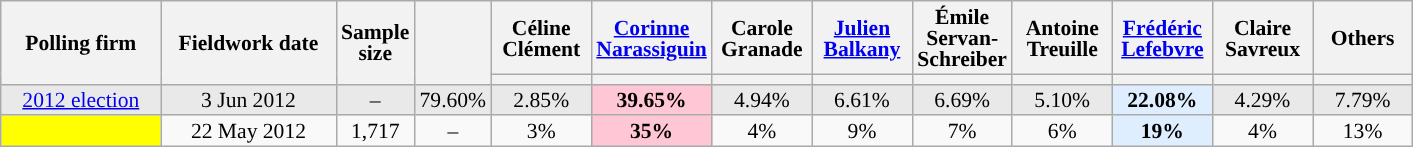<table class="wikitable sortable" style="text-align:center;font-size:90%;line-height:14px;">
<tr style="height:40px;">
<th style="width:100px;" rowspan="2">Polling firm</th>
<th style="width:110px;" rowspan="2">Fieldwork date</th>
<th style="width:35px;" rowspan="2">Sample<br>size</th>
<th style="width:30px;" rowspan="2"></th>
<th class="unsortable" style="width:60px;">Céline Clément<br></th>
<th class="unsortable" style="width:60px;"><a href='#'>Corinne Narassiguin</a><br></th>
<th class="unsortable" style="width:60px;">Carole Granade<br></th>
<th class="unsortable" style="width:60px;"><a href='#'>Julien Balkany</a><br></th>
<th class="unsortable" style="width:60px;">Émile Servan-Schreiber<br></th>
<th class="unsortable" style="width:60px;">Antoine Treuille<br></th>
<th class="unsortable" style="width:60px;"><a href='#'>Frédéric Lefebvre</a><br></th>
<th class="unsortable" style="width:60px;">Claire Savreux<br></th>
<th class="unsortable" style="width:60px;">Others</th>
</tr>
<tr>
<th style="background:"></th>
<th style="background:"></th>
<th style="background:"></th>
<th style="background:"></th>
<th style="background:"></th>
<th style="background:"></th>
<th style="background:"></th>
<th style="background:"></th>
<th style="background:"></th>
</tr>
<tr style="background:#E9E9E9;">
<td><a href='#'>2012 election</a></td>
<td data-sort-value="2012-06-03">3 Jun 2012</td>
<td>–</td>
<td>79.60%</td>
<td>2.85%</td>
<td style="background:#FFC6D5;"><strong>39.65%</strong></td>
<td>4.94%</td>
<td>6.61%</td>
<td>6.69%</td>
<td>5.10%</td>
<td style="background:#DFEEFF;"><strong>22.08%</strong></td>
<td>4.29%</td>
<td>7.79%</td>
</tr>
<tr>
<td style="background:yellow;"></td>
<td data-sort-value="2012-05-22">22 May 2012</td>
<td>1,717</td>
<td>–</td>
<td>3%</td>
<td style="background:#FFC6D5;"><strong>35%</strong></td>
<td>4%</td>
<td>9%</td>
<td>7%</td>
<td>6%</td>
<td style="background:#DFEEFF;"><strong>19%</strong></td>
<td>4%</td>
<td>13%</td>
</tr>
</table>
